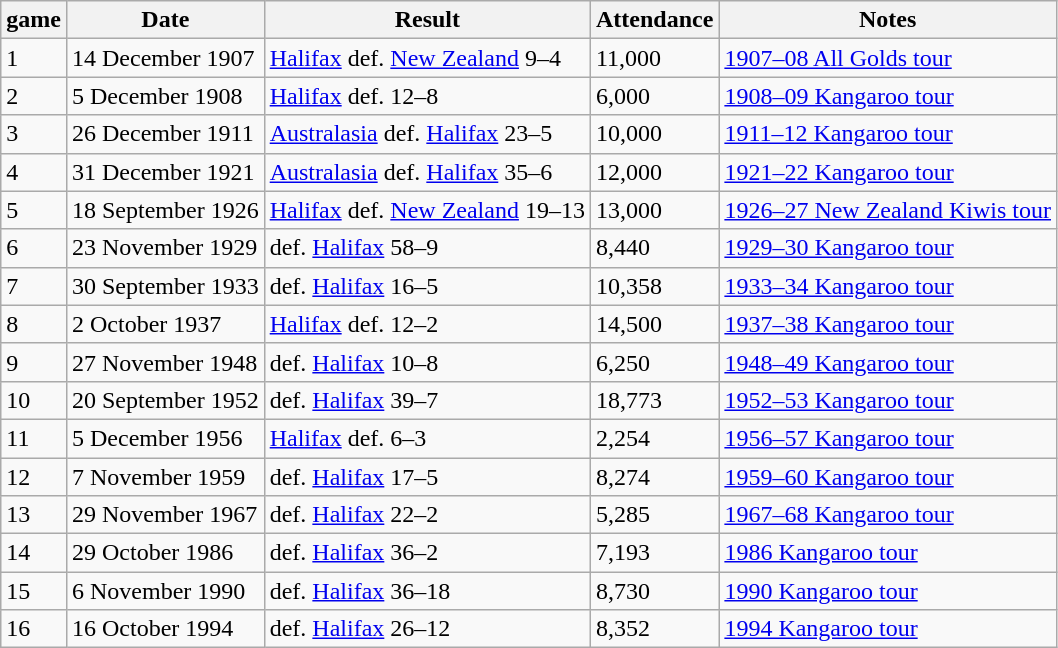<table class="wikitable">
<tr>
<th>game</th>
<th>Date</th>
<th>Result</th>
<th>Attendance</th>
<th>Notes</th>
</tr>
<tr>
<td>1</td>
<td>14 December 1907</td>
<td> <a href='#'>Halifax</a> def.  <a href='#'>New Zealand</a> 9–4</td>
<td>11,000</td>
<td><a href='#'>1907–08 All Golds tour</a></td>
</tr>
<tr>
<td>2</td>
<td>5 December 1908</td>
<td> <a href='#'>Halifax</a> def.   12–8</td>
<td>6,000</td>
<td><a href='#'>1908–09 Kangaroo tour</a></td>
</tr>
<tr>
<td>3</td>
<td>26 December 1911</td>
<td> <a href='#'>Australasia</a> def.  <a href='#'>Halifax</a> 23–5</td>
<td>10,000</td>
<td><a href='#'>1911–12 Kangaroo tour</a></td>
</tr>
<tr>
<td>4</td>
<td>31 December 1921</td>
<td> <a href='#'>Australasia</a> def.  <a href='#'>Halifax</a> 35–6</td>
<td>12,000</td>
<td><a href='#'>1921–22 Kangaroo tour</a></td>
</tr>
<tr>
<td>5</td>
<td>18 September 1926</td>
<td> <a href='#'>Halifax</a> def.  <a href='#'>New Zealand</a> 19–13</td>
<td>13,000</td>
<td><a href='#'>1926–27 New Zealand Kiwis tour</a></td>
</tr>
<tr>
<td>6</td>
<td>23 November 1929</td>
<td>  def.  <a href='#'>Halifax</a> 58–9</td>
<td>8,440</td>
<td><a href='#'>1929–30 Kangaroo tour</a></td>
</tr>
<tr>
<td>7</td>
<td>30 September 1933</td>
<td>  def.  <a href='#'>Halifax</a> 16–5</td>
<td>10,358</td>
<td><a href='#'>1933–34 Kangaroo tour</a></td>
</tr>
<tr>
<td>8</td>
<td>2 October 1937</td>
<td> <a href='#'>Halifax</a> def.   12–2</td>
<td>14,500</td>
<td><a href='#'>1937–38 Kangaroo tour</a></td>
</tr>
<tr>
<td>9</td>
<td>27 November 1948</td>
<td>  def.  <a href='#'>Halifax</a> 10–8</td>
<td>6,250</td>
<td><a href='#'>1948–49 Kangaroo tour</a></td>
</tr>
<tr>
<td>10</td>
<td>20 September 1952</td>
<td>  def.  <a href='#'>Halifax</a> 39–7</td>
<td>18,773</td>
<td><a href='#'>1952–53 Kangaroo tour</a></td>
</tr>
<tr>
<td>11</td>
<td>5 December 1956</td>
<td> <a href='#'>Halifax</a> def.   6–3</td>
<td>2,254</td>
<td><a href='#'>1956–57 Kangaroo tour</a></td>
</tr>
<tr>
<td>12</td>
<td>7 November 1959</td>
<td>  def.  <a href='#'>Halifax</a> 17–5</td>
<td>8,274</td>
<td><a href='#'>1959–60 Kangaroo tour</a></td>
</tr>
<tr>
<td>13</td>
<td>29 November 1967</td>
<td>  def.  <a href='#'>Halifax</a> 22–2</td>
<td>5,285</td>
<td><a href='#'>1967–68 Kangaroo tour</a></td>
</tr>
<tr>
<td>14</td>
<td>29 October 1986</td>
<td>  def.  <a href='#'>Halifax</a> 36–2</td>
<td>7,193</td>
<td><a href='#'>1986 Kangaroo tour</a></td>
</tr>
<tr>
<td>15</td>
<td>6 November 1990</td>
<td>  def.  <a href='#'>Halifax</a> 36–18</td>
<td>8,730</td>
<td><a href='#'>1990 Kangaroo tour</a></td>
</tr>
<tr>
<td>16</td>
<td>16 October 1994</td>
<td>  def.  <a href='#'>Halifax</a> 26–12</td>
<td>8,352</td>
<td><a href='#'>1994 Kangaroo tour</a></td>
</tr>
</table>
